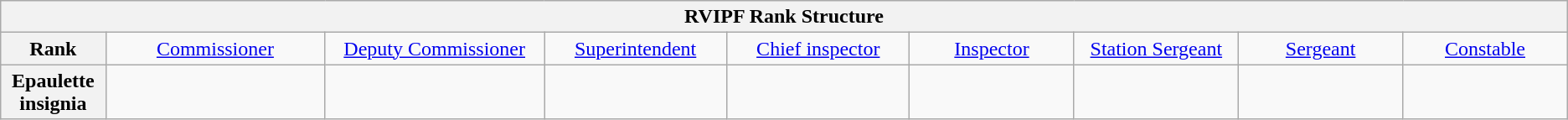<table class="wikitable" style="text-align: center;">
<tr>
<th colspan=10>RVIPF Rank Structure</th>
</tr>
<tr>
<th Width=5%>Rank</th>
<td Width=12%><a href='#'>Commissioner</a></td>
<td Width=12%><a href='#'>Deputy Commissioner</a></td>
<td Width=10%><a href='#'>Superintendent</a></td>
<td Width=10%><a href='#'>Chief inspector</a></td>
<td Width=9%><a href='#'>Inspector</a></td>
<td Width=9%><a href='#'>Station Sergeant</a></td>
<td Width=9%><a href='#'>Sergeant</a></td>
<td Width=9%><a href='#'>Constable</a></td>
</tr>
<tr>
<th>Epaulette insignia</th>
<td></td>
<td></td>
<td></td>
<td></td>
<td></td>
<td></td>
<td></td>
<td></td>
</tr>
</table>
